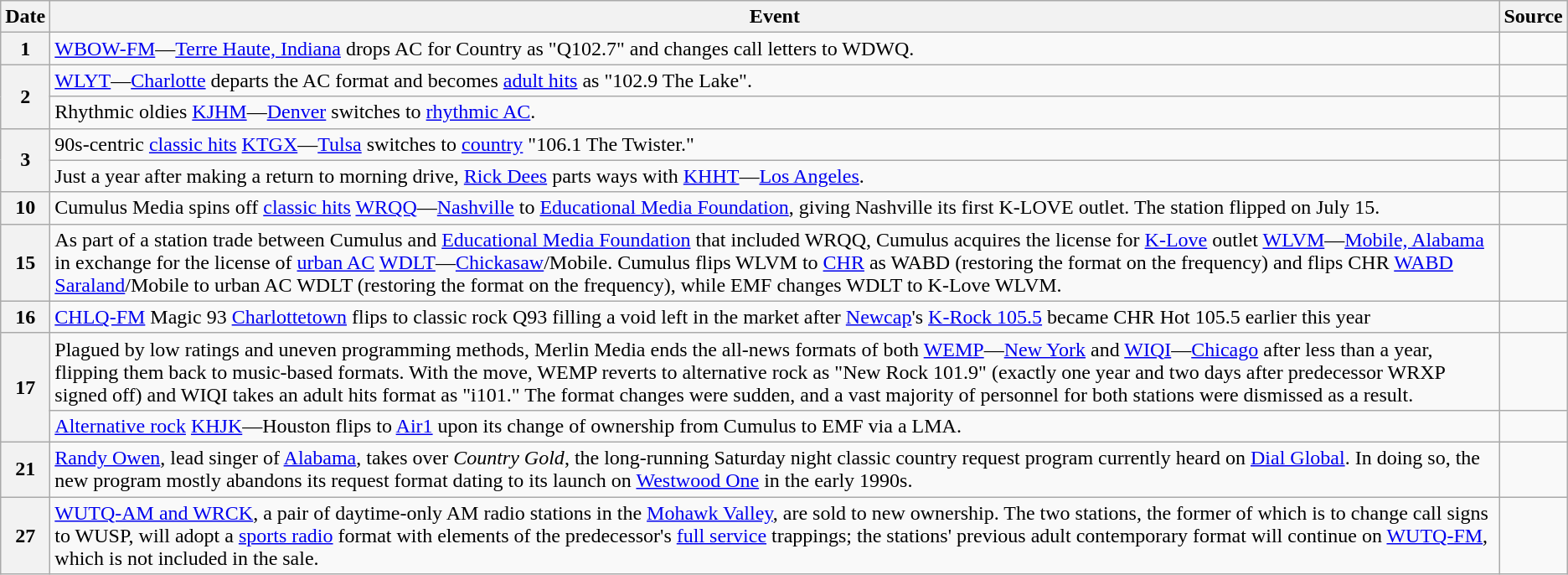<table class=wikitable>
<tr>
<th>Date</th>
<th>Event</th>
<th>Source</th>
</tr>
<tr>
<th>1</th>
<td><a href='#'>WBOW-FM</a>—<a href='#'>Terre Haute, Indiana</a> drops AC for Country as "Q102.7" and changes call letters to WDWQ.</td>
<td></td>
</tr>
<tr>
<th rowspan="2">2</th>
<td><a href='#'>WLYT</a>—<a href='#'>Charlotte</a> departs the AC format and becomes <a href='#'>adult hits</a> as "102.9 The Lake".</td>
<td></td>
</tr>
<tr>
<td>Rhythmic oldies <a href='#'>KJHM</a>—<a href='#'>Denver</a> switches to <a href='#'>rhythmic AC</a>.</td>
<td></td>
</tr>
<tr>
<th rowspan="2">3</th>
<td>90s-centric <a href='#'>classic hits</a> <a href='#'>KTGX</a>—<a href='#'>Tulsa</a> switches to <a href='#'>country</a> "106.1 The Twister."</td>
<td></td>
</tr>
<tr>
<td>Just a year after making a return to morning drive, <a href='#'>Rick Dees</a> parts ways with <a href='#'>KHHT</a>—<a href='#'>Los Angeles</a>.</td>
<td></td>
</tr>
<tr>
<th>10</th>
<td>Cumulus Media spins off <a href='#'>classic hits</a> <a href='#'>WRQQ</a>—<a href='#'>Nashville</a> to <a href='#'>Educational Media Foundation</a>, giving Nashville its first K-LOVE outlet. The station flipped on July 15.</td>
<td></td>
</tr>
<tr>
<th>15</th>
<td>As part of a station trade between Cumulus and <a href='#'>Educational Media Foundation</a> that included WRQQ, Cumulus acquires the license for <a href='#'>K-Love</a> outlet <a href='#'>WLVM</a>—<a href='#'>Mobile, Alabama</a> in exchange for the license of <a href='#'>urban AC</a> <a href='#'>WDLT</a>—<a href='#'>Chickasaw</a>/Mobile. Cumulus flips WLVM to <a href='#'>CHR</a> as WABD (restoring the format on the  frequency) and flips CHR <a href='#'>WABD</a> <a href='#'>Saraland</a>/Mobile to urban AC WDLT (restoring the format on the  frequency), while EMF changes WDLT to K-Love WLVM.</td>
<td></td>
</tr>
<tr>
<th>16</th>
<td><a href='#'>CHLQ-FM</a> Magic 93 <a href='#'>Charlottetown</a> flips to classic rock Q93 filling a void left in the market after <a href='#'>Newcap</a>'s <a href='#'>K-Rock 105.5</a> became CHR Hot 105.5 earlier this year</td>
<td></td>
</tr>
<tr>
<th rowspan="2">17</th>
<td>Plagued by low ratings and uneven programming methods, Merlin Media ends the all-news formats of both <a href='#'>WEMP</a>—<a href='#'>New York</a> and <a href='#'>WIQI</a>—<a href='#'>Chicago</a> after less than a year, flipping them back to music-based formats. With the move, WEMP reverts to alternative rock as "New Rock 101.9" (exactly one year and two days after predecessor WRXP signed off) and WIQI takes an adult hits format as "i101." The format changes were sudden, and a vast majority of personnel for both stations were dismissed as a result.</td>
<td></td>
</tr>
<tr>
<td><a href='#'>Alternative rock</a> <a href='#'>KHJK</a>—Houston flips to <a href='#'>Air1</a> upon its change of ownership from Cumulus to EMF via a LMA.</td>
<td></td>
</tr>
<tr>
<th>21</th>
<td><a href='#'>Randy Owen</a>, lead singer of <a href='#'>Alabama</a>, takes over <em>Country Gold</em>, the long-running Saturday night classic country request program currently heard on <a href='#'>Dial Global</a>. In doing so, the new program mostly abandons its request format dating to its launch on <a href='#'>Westwood One</a> in the early 1990s.</td>
<td></td>
</tr>
<tr>
<th>27</th>
<td><a href='#'>WUTQ-AM and WRCK</a>, a pair of daytime-only AM radio stations in the <a href='#'>Mohawk Valley</a>, are sold to new ownership. The two stations, the former of which is to change call signs to WUSP, will adopt a <a href='#'>sports radio</a> format with elements of the predecessor's <a href='#'>full service</a> trappings; the stations' previous adult contemporary format will continue on <a href='#'>WUTQ-FM</a>, which is not included in the sale.</td>
<td></td>
</tr>
</table>
